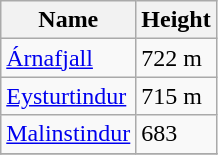<table class="wikitable">
<tr>
<th>Name</th>
<th>Height</th>
</tr>
<tr>
<td><a href='#'>Árnafjall</a></td>
<td>722 m</td>
</tr>
<tr>
<td><a href='#'>Eysturtindur</a></td>
<td>715 m</td>
</tr>
<tr>
<td><a href='#'>Malinstindur</a></td>
<td>683</td>
</tr>
<tr>
</tr>
</table>
